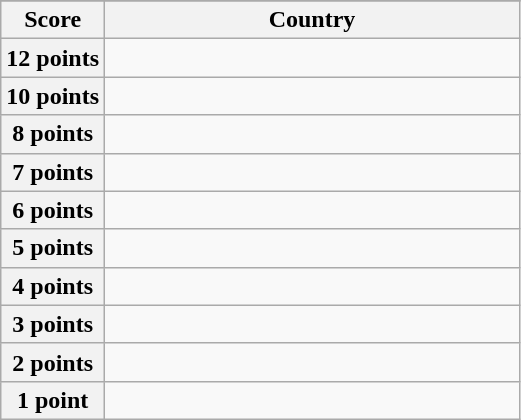<table class="wikitable">
<tr>
</tr>
<tr>
<th scope="col" width="20%">Score</th>
<th scope="col">Country</th>
</tr>
<tr>
<th scope="row">12 points</th>
<td></td>
</tr>
<tr>
<th scope="row">10 points</th>
<td></td>
</tr>
<tr>
<th scope="row">8 points</th>
<td></td>
</tr>
<tr>
<th scope="row">7 points</th>
<td></td>
</tr>
<tr>
<th scope="row">6 points</th>
<td></td>
</tr>
<tr>
<th scope="row">5 points</th>
<td></td>
</tr>
<tr>
<th scope="row">4 points</th>
<td></td>
</tr>
<tr>
<th scope="row">3 points</th>
<td></td>
</tr>
<tr>
<th scope="row">2 points</th>
<td></td>
</tr>
<tr>
<th scope="row">1 point</th>
<td></td>
</tr>
</table>
